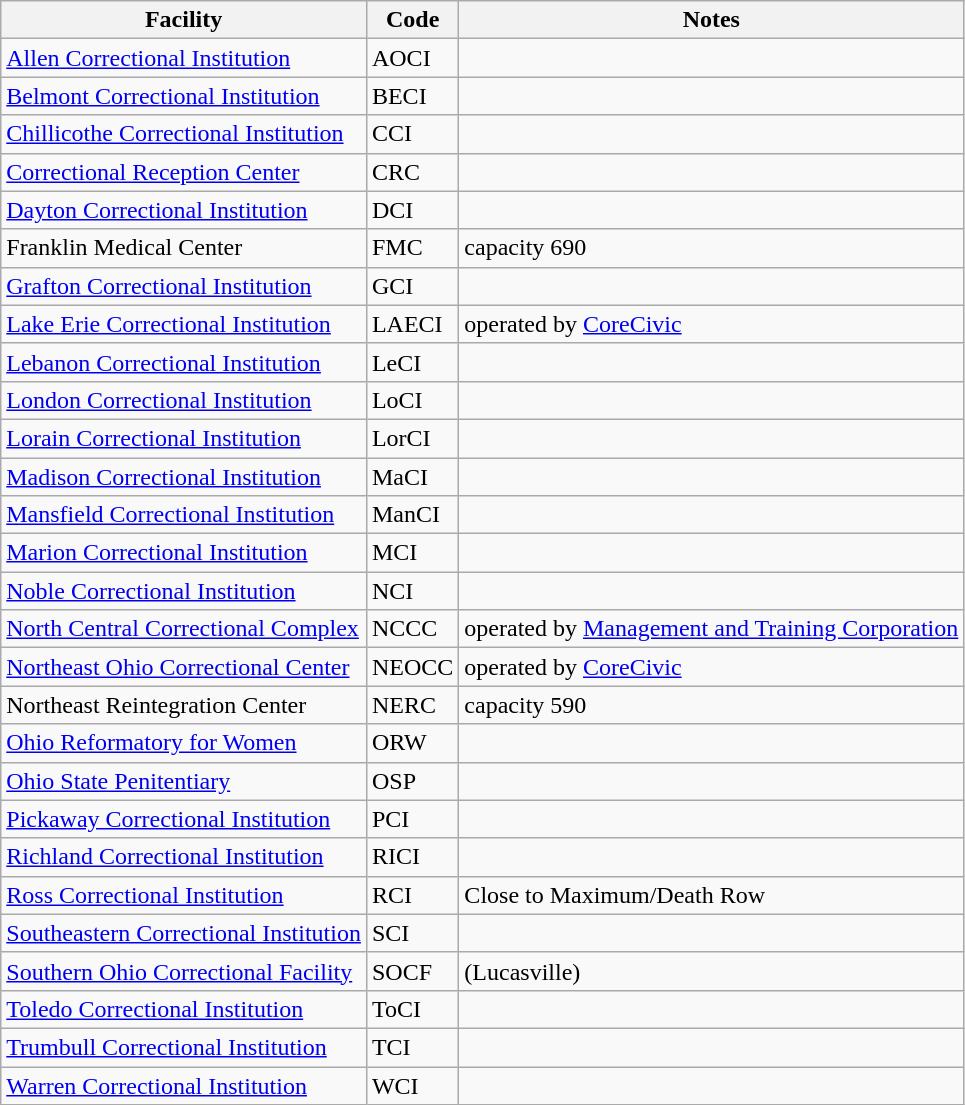<table class="wikitable sortable">
<tr>
<th>Facility</th>
<th>Code</th>
<th>Notes</th>
</tr>
<tr>
<td><a href='#'>Allen Correctional Institution</a></td>
<td>AOCI</td>
<td></td>
</tr>
<tr>
<td><a href='#'>Belmont Correctional Institution</a></td>
<td>BECI</td>
<td></td>
</tr>
<tr>
<td><a href='#'>Chillicothe Correctional Institution</a></td>
<td>CCI</td>
<td></td>
</tr>
<tr>
<td><a href='#'>Correctional Reception Center</a></td>
<td>CRC</td>
<td></td>
</tr>
<tr>
<td><a href='#'>Dayton Correctional Institution</a></td>
<td>DCI</td>
<td></td>
</tr>
<tr>
<td>Franklin Medical Center</td>
<td>FMC</td>
<td>capacity 690</td>
</tr>
<tr>
<td><a href='#'>Grafton Correctional Institution</a></td>
<td>GCI</td>
<td></td>
</tr>
<tr>
<td><a href='#'>Lake Erie Correctional Institution</a></td>
<td>LAECI</td>
<td>operated by <a href='#'>CoreCivic</a></td>
</tr>
<tr>
<td><a href='#'>Lebanon Correctional Institution</a></td>
<td>LeCI</td>
<td></td>
</tr>
<tr>
<td><a href='#'>London Correctional Institution</a></td>
<td>LoCI</td>
<td></td>
</tr>
<tr>
<td><a href='#'>Lorain Correctional Institution</a></td>
<td>LorCI</td>
<td></td>
</tr>
<tr>
<td><a href='#'>Madison Correctional Institution</a></td>
<td>MaCI</td>
<td></td>
</tr>
<tr>
<td><a href='#'>Mansfield Correctional Institution</a></td>
<td>ManCI</td>
<td></td>
</tr>
<tr>
<td><a href='#'>Marion Correctional Institution</a></td>
<td>MCI</td>
<td></td>
</tr>
<tr>
<td><a href='#'>Noble Correctional Institution</a></td>
<td>NCI</td>
<td></td>
</tr>
<tr>
<td><a href='#'>North Central Correctional Complex</a></td>
<td>NCCC</td>
<td>operated by <a href='#'>Management and Training Corporation</a></td>
</tr>
<tr>
<td><a href='#'>Northeast Ohio Correctional Center</a></td>
<td>NEOCC</td>
<td>operated by <a href='#'>CoreCivic</a></td>
</tr>
<tr>
<td>Northeast Reintegration Center</td>
<td>NERC</td>
<td>capacity 590</td>
</tr>
<tr>
<td><a href='#'>Ohio Reformatory for Women</a></td>
<td>ORW</td>
<td></td>
</tr>
<tr>
<td><a href='#'>Ohio State Penitentiary</a></td>
<td>OSP</td>
<td></td>
</tr>
<tr>
<td><a href='#'>Pickaway Correctional Institution</a></td>
<td>PCI</td>
<td></td>
</tr>
<tr>
<td><a href='#'>Richland Correctional Institution</a></td>
<td>RICI</td>
<td></td>
</tr>
<tr>
<td><a href='#'>Ross Correctional Institution</a></td>
<td>RCI</td>
<td>Close to Maximum/Death Row</td>
</tr>
<tr>
<td><a href='#'>Southeastern Correctional Institution</a></td>
<td>SCI</td>
<td></td>
</tr>
<tr>
<td><a href='#'>Southern Ohio Correctional Facility</a></td>
<td>SOCF</td>
<td>(Lucasville)</td>
</tr>
<tr>
<td><a href='#'>Toledo Correctional Institution</a></td>
<td>ToCI</td>
<td></td>
</tr>
<tr>
<td><a href='#'>Trumbull Correctional Institution</a></td>
<td>TCI</td>
<td></td>
</tr>
<tr>
<td><a href='#'>Warren Correctional Institution</a></td>
<td>WCI</td>
<td></td>
</tr>
</table>
